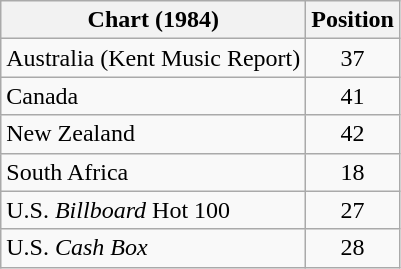<table class="wikitable sortable">
<tr>
<th>Chart (1984)</th>
<th>Position</th>
</tr>
<tr>
<td>Australia (Kent Music Report)</td>
<td align="center">37</td>
</tr>
<tr>
<td>Canada</td>
<td style="text-align:center;">41</td>
</tr>
<tr>
<td>New Zealand</td>
<td align="center">42</td>
</tr>
<tr>
<td>South Africa</td>
<td align="center">18</td>
</tr>
<tr>
<td>U.S. <em>Billboard</em> Hot 100</td>
<td style="text-align:center;">27</td>
</tr>
<tr>
<td>U.S. <em>Cash Box</em></td>
<td style="text-align:center;">28</td>
</tr>
</table>
